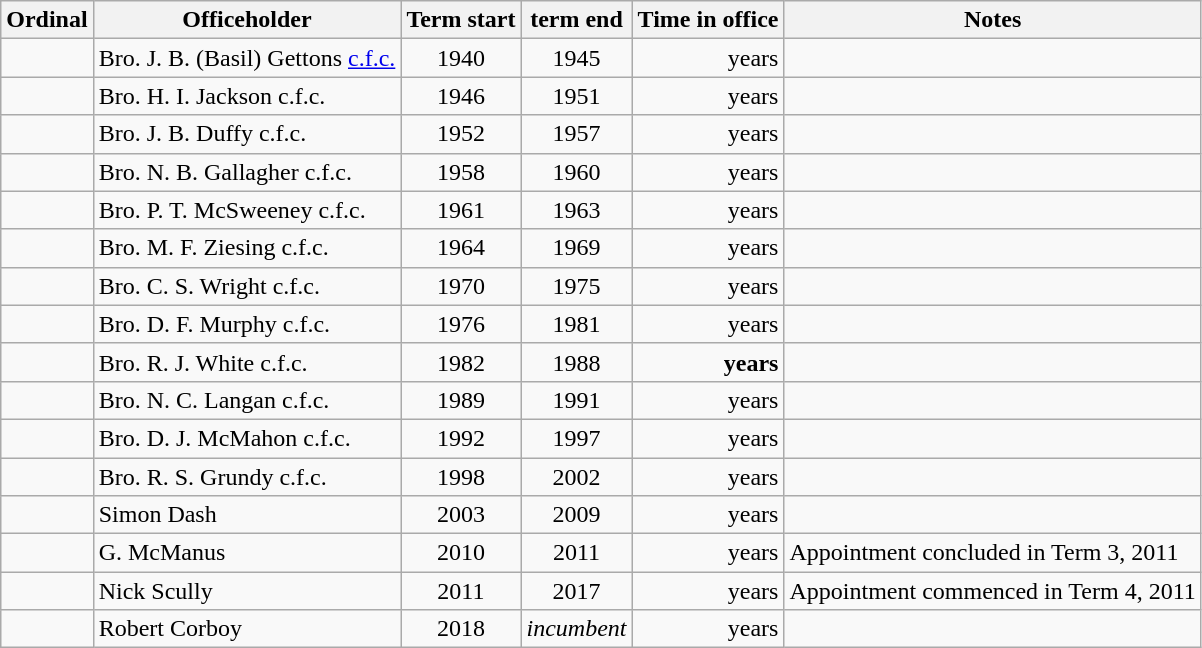<table class="wikitable">
<tr>
<th>Ordinal</th>
<th>Officeholder</th>
<th>Term start</th>
<th>term end</th>
<th>Time in office</th>
<th>Notes</th>
</tr>
<tr>
<td align=center></td>
<td>Bro. J. B. (Basil) Gettons <a href='#'>c.f.c.</a></td>
<td align=center>1940</td>
<td align=center>1945</td>
<td align=right> years</td>
<td></td>
</tr>
<tr>
<td align=center></td>
<td>Bro. H. I. Jackson c.f.c.</td>
<td align=center>1946</td>
<td align=center>1951</td>
<td align=right> years</td>
<td></td>
</tr>
<tr>
<td align=center></td>
<td>Bro. J. B. Duffy c.f.c.</td>
<td align=center>1952</td>
<td align=center>1957</td>
<td align=right> years</td>
<td></td>
</tr>
<tr>
<td align=center></td>
<td>Bro. N. B. Gallagher c.f.c.</td>
<td align=center>1958</td>
<td align=center>1960</td>
<td align=right> years</td>
<td></td>
</tr>
<tr>
<td align=center></td>
<td>Bro. P. T. McSweeney c.f.c.</td>
<td align=center>1961</td>
<td align=center>1963</td>
<td align=right> years</td>
<td></td>
</tr>
<tr>
<td align=center></td>
<td>Bro. M. F. Ziesing c.f.c.</td>
<td align=center>1964</td>
<td align=center>1969</td>
<td align=right> years</td>
<td></td>
</tr>
<tr>
<td align=center></td>
<td>Bro. C. S. Wright c.f.c.</td>
<td align=center>1970</td>
<td align=center>1975</td>
<td align=right> years</td>
<td></td>
</tr>
<tr>
<td align=center></td>
<td>Bro. D. F. Murphy c.f.c.</td>
<td align=center>1976</td>
<td align=center>1981</td>
<td align=right> years</td>
<td></td>
</tr>
<tr>
<td align=center></td>
<td>Bro. R. J. White c.f.c.</td>
<td align=center>1982</td>
<td align=center>1988</td>
<td align=right><strong> years</strong></td>
<td></td>
</tr>
<tr>
<td align=center></td>
<td>Bro. N. C. Langan c.f.c.</td>
<td align=center>1989</td>
<td align=center>1991</td>
<td align=right> years</td>
<td></td>
</tr>
<tr>
<td align=center></td>
<td>Bro. D. J. McMahon c.f.c.</td>
<td align=center>1992</td>
<td align=center>1997</td>
<td align=right> years</td>
<td></td>
</tr>
<tr>
<td align=center></td>
<td>Bro. R. S. Grundy c.f.c.</td>
<td align=center>1998</td>
<td align=center>2002</td>
<td align=right> years</td>
<td></td>
</tr>
<tr>
<td align=center></td>
<td>Simon Dash</td>
<td align=center>2003</td>
<td align=center>2009</td>
<td align=right> years</td>
<td></td>
</tr>
<tr>
<td align=center></td>
<td>G. McManus</td>
<td align=center>2010</td>
<td align=center>2011</td>
<td align=right> years</td>
<td>Appointment concluded in Term 3, 2011</td>
</tr>
<tr>
<td align=center></td>
<td>Nick Scully</td>
<td align=center>2011</td>
<td align=center>2017</td>
<td align=right> years</td>
<td>Appointment commenced in Term 4, 2011</td>
</tr>
<tr>
<td align=center></td>
<td>Robert Corboy</td>
<td align=center>2018</td>
<td align=center><em>incumbent</em></td>
<td align=right> years</td>
<td></td>
</tr>
</table>
